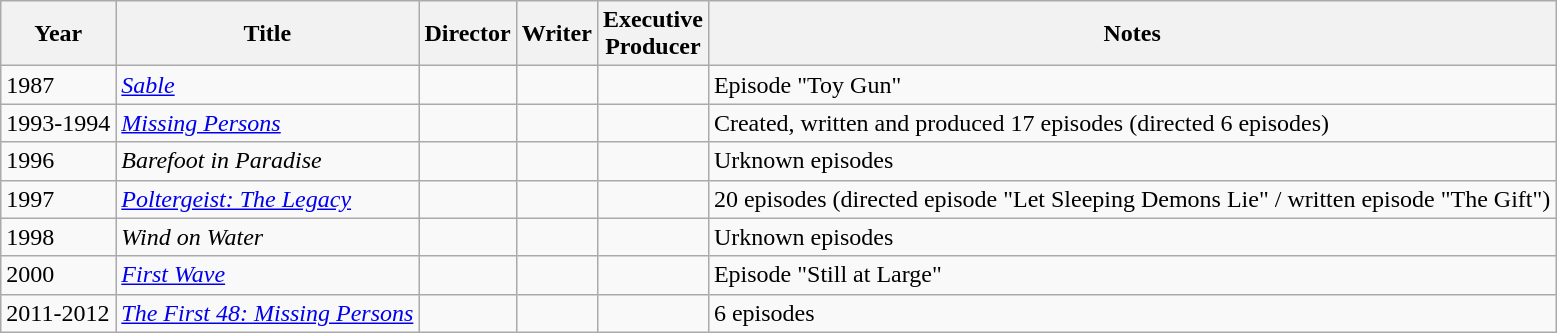<table class="wikitable sortable">
<tr>
<th>Year</th>
<th>Title</th>
<th>Director</th>
<th>Writer</th>
<th>Executive<br>Producer</th>
<th>Notes</th>
</tr>
<tr>
<td>1987</td>
<td><em><a href='#'>Sable</a></em></td>
<td></td>
<td></td>
<td></td>
<td>Episode "Toy Gun"</td>
</tr>
<tr>
<td>1993-1994</td>
<td><em><a href='#'>Missing Persons</a></em></td>
<td></td>
<td></td>
<td></td>
<td>Created, written and produced 17 episodes (directed 6 episodes)</td>
</tr>
<tr>
<td>1996</td>
<td><em>Barefoot in Paradise</em></td>
<td></td>
<td></td>
<td></td>
<td>Urknown episodes</td>
</tr>
<tr>
<td>1997</td>
<td><em><a href='#'>Poltergeist: The Legacy</a></em></td>
<td></td>
<td></td>
<td></td>
<td>20 episodes (directed episode "Let Sleeping Demons Lie" / written episode "The Gift")</td>
</tr>
<tr>
<td>1998</td>
<td><em>Wind on Water</em></td>
<td></td>
<td></td>
<td></td>
<td>Urknown episodes</td>
</tr>
<tr>
<td>2000</td>
<td><em><a href='#'>First Wave</a></em></td>
<td></td>
<td></td>
<td></td>
<td>Episode "Still at Large"</td>
</tr>
<tr>
<td>2011-2012</td>
<td><em><a href='#'>The First 48: Missing Persons</a></em></td>
<td></td>
<td></td>
<td></td>
<td>6 episodes</td>
</tr>
</table>
